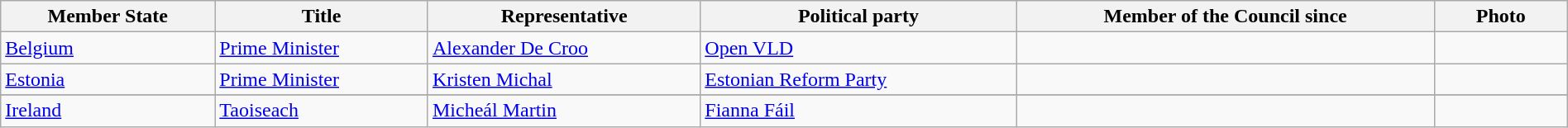<table class="wikitable sortable" width=100% style="border-collapse:collapse; border:#555">
<tr>
<th>Member State</th>
<th>Title</th>
<th>Representative</th>
<th>Political party</th>
<th>Member of the Council since</th>
<th class="unsortable" style="width:100px;">Photo</th>
</tr>
<tr>
<td> <a href='#'>Belgium</a></td>
<td><a href='#'>Prime Minister</a></td>
<td><a href='#'>Alexander De Croo</a></td>
<td><a href='#'>Open VLD</a></td>
<td></td>
<td></td>
</tr>
<tr>
<td> <a href='#'>Estonia</a></td>
<td><a href='#'>Prime Minister</a></td>
<td><a href='#'>Kristen Michal</a></td>
<td><a href='#'>Estonian Reform Party</a></td>
<td></td>
<td></td>
</tr>
<tr>
</tr>
<tr>
<td> <a href='#'>Ireland</a></td>
<td><a href='#'>Taoiseach</a></td>
<td><a href='#'>Micheál Martin</a></td>
<td><a href='#'>Fianna Fáil</a></td>
<td></td>
<td></td>
</tr>
<tr>
</tr>
</table>
